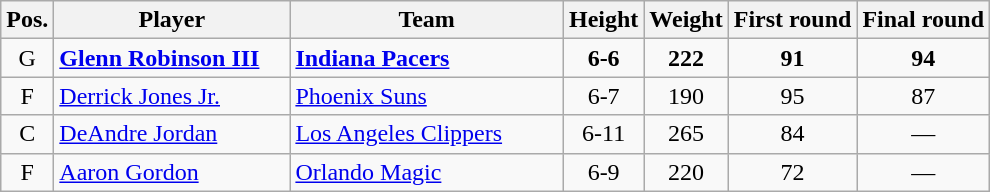<table class="wikitable">
<tr>
<th>Pos.</th>
<th style="width:150px;">Player</th>
<th width=175>Team</th>
<th>Height</th>
<th>Weight</th>
<th>First round</th>
<th>Final round</th>
</tr>
<tr>
<td style="text-align:center">G</td>
<td><strong><a href='#'>Glenn Robinson III</a></strong></td>
<td><strong><a href='#'>Indiana Pacers</a></strong></td>
<td align=center><strong>6-6</strong></td>
<td align=center><strong>222</strong></td>
<td align=center><strong>91</strong> </td>
<td style="text-align:center;"><strong>94</strong> </td>
</tr>
<tr>
<td style="text-align:center">F</td>
<td><a href='#'>Derrick Jones Jr.</a></td>
<td><a href='#'>Phoenix Suns</a></td>
<td align=center>6-7</td>
<td align=center>190</td>
<td align=center>95 </td>
<td style="text-align:center;">87 </td>
</tr>
<tr>
<td style="text-align:center">C</td>
<td><a href='#'>DeAndre Jordan</a></td>
<td><a href='#'>Los Angeles Clippers</a></td>
<td align=center>6-11</td>
<td align=center>265</td>
<td align=center>84 </td>
<td style="text-align:center;">—</td>
</tr>
<tr>
<td style="text-align:center">F</td>
<td><a href='#'>Aaron Gordon</a></td>
<td><a href='#'>Orlando Magic</a></td>
<td align=center>6-9</td>
<td align=center>220</td>
<td align=center>72 </td>
<td style="text-align:center;">—</td>
</tr>
</table>
